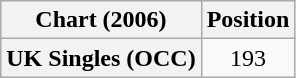<table class="wikitable plainrowheaders" style="text-align:center">
<tr>
<th>Chart (2006)</th>
<th>Position</th>
</tr>
<tr>
<th scope="row">UK Singles (OCC)</th>
<td>193</td>
</tr>
</table>
